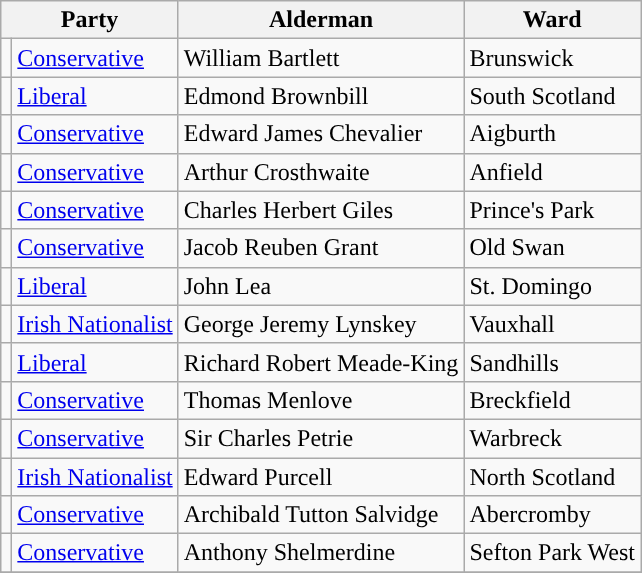<table class="wikitable">
<tr>
<th colspan="2">Party</th>
<th>Alderman</th>
<th>Ward</th>
</tr>
<tr>
<td style="background-color:"></td>
<td><a href='#'>Conservative</a></td>
<td>William Bartlett</td>
<td>Brunswick</td>
</tr>
<tr>
<td style="background-color:"></td>
<td><a href='#'>Liberal</a></td>
<td>Edmond Brownbill</td>
<td>South Scotland</td>
</tr>
<tr>
<td style="background-color:"></td>
<td><a href='#'>Conservative</a></td>
<td>Edward James Chevalier</td>
<td>Aigburth</td>
</tr>
<tr>
<td style="background-color:"></td>
<td><a href='#'>Conservative</a></td>
<td>Arthur Crosthwaite</td>
<td>Anfield</td>
</tr>
<tr>
<td style="background-color:"></td>
<td><a href='#'>Conservative</a></td>
<td>Charles Herbert Giles</td>
<td>Prince's Park</td>
</tr>
<tr>
<td style="background-color:"></td>
<td><a href='#'>Conservative</a></td>
<td>Jacob Reuben Grant</td>
<td>Old Swan</td>
</tr>
<tr>
<td style="background-color:"></td>
<td><a href='#'>Liberal</a></td>
<td>John Lea</td>
<td>St. Domingo</td>
</tr>
<tr>
<td style="background-color:"></td>
<td><a href='#'>Irish Nationalist</a></td>
<td>George Jeremy Lynskey</td>
<td>Vauxhall</td>
</tr>
<tr>
<td style="background-color:"></td>
<td><a href='#'>Liberal</a></td>
<td>Richard Robert Meade-King</td>
<td>Sandhills</td>
</tr>
<tr>
<td style="background-color:"></td>
<td><a href='#'>Conservative</a></td>
<td>Thomas Menlove</td>
<td>Breckfield</td>
</tr>
<tr>
<td style="background-color:"></td>
<td><a href='#'>Conservative</a></td>
<td>Sir Charles Petrie</td>
<td>Warbreck</td>
</tr>
<tr>
<td style="background-color:"></td>
<td><a href='#'>Irish Nationalist</a></td>
<td>Edward Purcell</td>
<td>North Scotland</td>
</tr>
<tr>
<td style="background-color:"></td>
<td><a href='#'>Conservative</a></td>
<td>Archibald Tutton Salvidge</td>
<td>Abercromby</td>
</tr>
<tr>
<td style="background-color:"></td>
<td><a href='#'>Conservative</a></td>
<td>Anthony Shelmerdine</td>
<td>Sefton Park West</td>
</tr>
<tr>
</tr>
</table>
